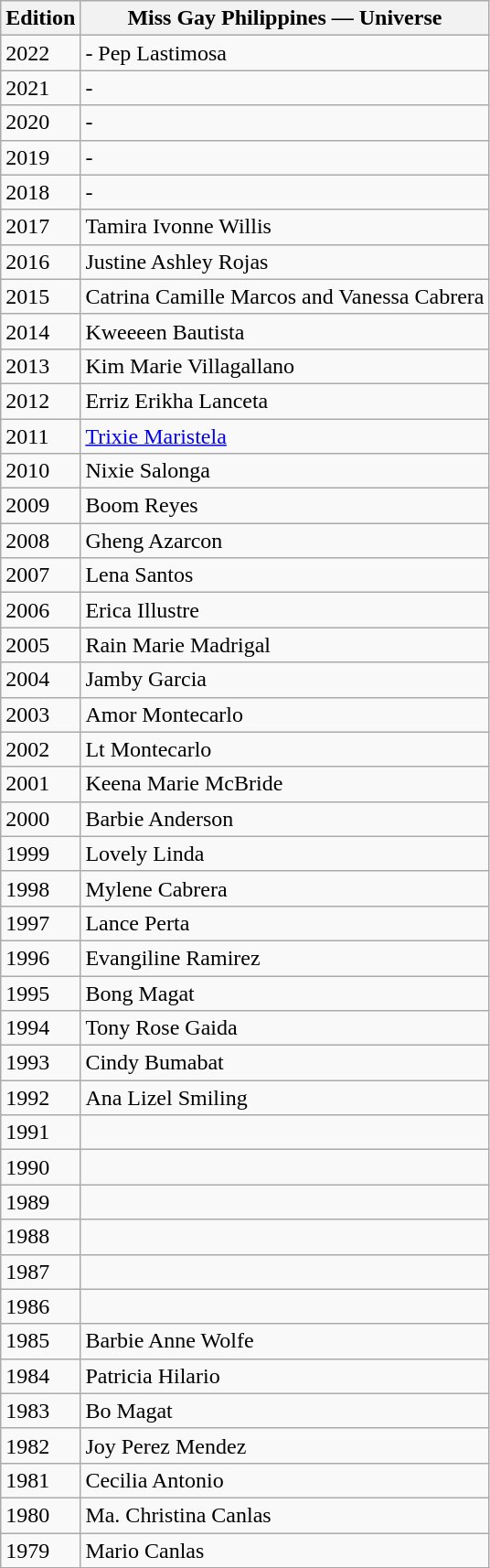<table class="wikitable">
<tr>
<th>Edition</th>
<th>Miss Gay Philippines — Universe</th>
</tr>
<tr>
<td>2022</td>
<td>- Pep Lastimosa</td>
</tr>
<tr>
<td>2021</td>
<td>-</td>
</tr>
<tr>
<td>2020</td>
<td>-</td>
</tr>
<tr>
<td>2019</td>
<td>-</td>
</tr>
<tr>
<td>2018</td>
<td>-</td>
</tr>
<tr>
<td>2017</td>
<td>Tamira Ivonne Willis</td>
</tr>
<tr>
<td>2016</td>
<td>Justine Ashley Rojas</td>
</tr>
<tr>
<td>2015</td>
<td>Catrina Camille Marcos and Vanessa Cabrera</td>
</tr>
<tr>
<td>2014</td>
<td>Kweeeen Bautista</td>
</tr>
<tr>
<td>2013</td>
<td>Kim Marie Villagallano</td>
</tr>
<tr>
<td>2012</td>
<td>Erriz Erikha Lanceta</td>
</tr>
<tr>
<td>2011</td>
<td><a href='#'>Trixie Maristela</a></td>
</tr>
<tr>
<td>2010</td>
<td>Nixie Salonga</td>
</tr>
<tr>
<td>2009</td>
<td>Boom Reyes</td>
</tr>
<tr>
<td>2008</td>
<td>Gheng Azarcon</td>
</tr>
<tr>
<td>2007</td>
<td>Lena Santos</td>
</tr>
<tr>
<td>2006</td>
<td>Erica Illustre</td>
</tr>
<tr>
<td>2005</td>
<td>Rain Marie Madrigal</td>
</tr>
<tr>
<td>2004</td>
<td>Jamby Garcia</td>
</tr>
<tr>
<td>2003</td>
<td>Amor Montecarlo</td>
</tr>
<tr>
<td>2002</td>
<td>Lt Montecarlo</td>
</tr>
<tr>
<td>2001</td>
<td>Keena Marie McBride</td>
</tr>
<tr>
<td>2000</td>
<td>Barbie Anderson</td>
</tr>
<tr>
<td>1999</td>
<td>Lovely Linda</td>
</tr>
<tr>
<td>1998</td>
<td>Mylene Cabrera</td>
</tr>
<tr>
<td>1997</td>
<td>Lance Perta</td>
</tr>
<tr>
<td>1996</td>
<td>Evangiline Ramirez</td>
</tr>
<tr>
<td>1995</td>
<td>Bong Magat</td>
</tr>
<tr>
<td>1994</td>
<td>Tony Rose Gaida</td>
</tr>
<tr>
<td>1993</td>
<td>Cindy Bumabat</td>
</tr>
<tr>
<td>1992</td>
<td>Ana Lizel Smiling</td>
</tr>
<tr>
<td>1991</td>
<td></td>
</tr>
<tr>
<td>1990</td>
<td></td>
</tr>
<tr>
<td>1989</td>
<td></td>
</tr>
<tr>
<td>1988</td>
<td></td>
</tr>
<tr>
<td>1987</td>
<td></td>
</tr>
<tr>
<td>1986</td>
<td></td>
</tr>
<tr>
<td>1985</td>
<td>Barbie Anne Wolfe</td>
</tr>
<tr>
<td>1984</td>
<td>Patricia Hilario</td>
</tr>
<tr>
<td>1983</td>
<td>Bo Magat</td>
</tr>
<tr>
<td>1982</td>
<td>Joy Perez Mendez</td>
</tr>
<tr>
<td>1981</td>
<td>Cecilia Antonio</td>
</tr>
<tr>
<td>1980</td>
<td>Ma. Christina Canlas</td>
</tr>
<tr>
<td>1979</td>
<td>Mario Canlas</td>
</tr>
</table>
